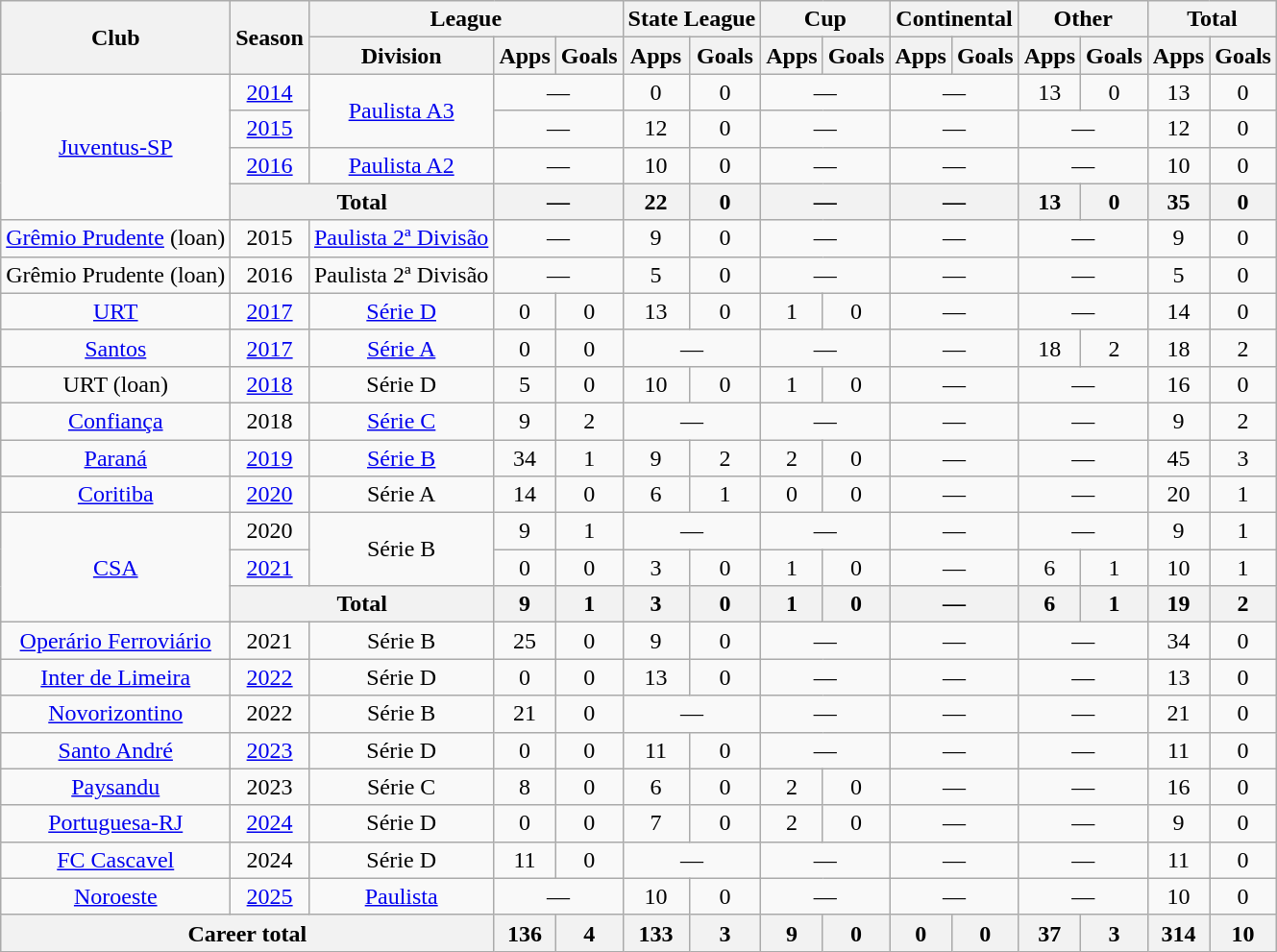<table class="wikitable" style="text-align: center;">
<tr>
<th rowspan="2">Club</th>
<th rowspan="2">Season</th>
<th colspan="3">League</th>
<th colspan="2">State League</th>
<th colspan="2">Cup</th>
<th colspan="2">Continental</th>
<th colspan="2">Other</th>
<th colspan="2">Total</th>
</tr>
<tr>
<th>Division</th>
<th>Apps</th>
<th>Goals</th>
<th>Apps</th>
<th>Goals</th>
<th>Apps</th>
<th>Goals</th>
<th>Apps</th>
<th>Goals</th>
<th>Apps</th>
<th>Goals</th>
<th>Apps</th>
<th>Goals</th>
</tr>
<tr>
<td rowspan="4" valign="center"><a href='#'>Juventus-SP</a></td>
<td><a href='#'>2014</a></td>
<td rowspan="2"><a href='#'>Paulista A3</a></td>
<td colspan="2">—</td>
<td>0</td>
<td>0</td>
<td colspan="2">—</td>
<td colspan="2">—</td>
<td>13</td>
<td>0</td>
<td>13</td>
<td>0</td>
</tr>
<tr>
<td><a href='#'>2015</a></td>
<td colspan="2">—</td>
<td>12</td>
<td>0</td>
<td colspan="2">—</td>
<td colspan="2">—</td>
<td colspan="2">—</td>
<td>12</td>
<td>0</td>
</tr>
<tr>
<td><a href='#'>2016</a></td>
<td><a href='#'>Paulista A2</a></td>
<td colspan="2">—</td>
<td>10</td>
<td>0</td>
<td colspan="2">—</td>
<td colspan="2">—</td>
<td colspan="2">—</td>
<td>10</td>
<td>0</td>
</tr>
<tr>
<th colspan="2"><strong>Total</strong></th>
<th colspan="2">—</th>
<th>22</th>
<th>0</th>
<th colspan="2">—</th>
<th colspan="2">—</th>
<th>13</th>
<th>0</th>
<th>35</th>
<th>0</th>
</tr>
<tr>
<td valign="center"><a href='#'>Grêmio Prudente</a> (loan)</td>
<td>2015</td>
<td><a href='#'>Paulista 2ª Divisão</a></td>
<td colspan="2">—</td>
<td>9</td>
<td>0</td>
<td colspan="2">—</td>
<td colspan="2">—</td>
<td colspan="2">—</td>
<td>9</td>
<td>0</td>
</tr>
<tr>
<td valign="center">Grêmio Prudente (loan)</td>
<td>2016</td>
<td>Paulista 2ª Divisão</td>
<td colspan="2">—</td>
<td>5</td>
<td>0</td>
<td colspan="2">—</td>
<td colspan="2">—</td>
<td colspan="2">—</td>
<td>5</td>
<td>0</td>
</tr>
<tr>
<td valign="center"><a href='#'>URT</a></td>
<td><a href='#'>2017</a></td>
<td><a href='#'>Série D</a></td>
<td>0</td>
<td>0</td>
<td>13</td>
<td>0</td>
<td>1</td>
<td>0</td>
<td colspan="2">—</td>
<td colspan="2">—</td>
<td>14</td>
<td>0</td>
</tr>
<tr>
<td valign="center"><a href='#'>Santos</a></td>
<td><a href='#'>2017</a></td>
<td><a href='#'>Série A</a></td>
<td>0</td>
<td>0</td>
<td colspan="2">—</td>
<td colspan="2">—</td>
<td colspan="2">—</td>
<td>18</td>
<td>2</td>
<td>18</td>
<td>2</td>
</tr>
<tr>
<td valign="center">URT (loan)</td>
<td><a href='#'>2018</a></td>
<td>Série D</td>
<td>5</td>
<td>0</td>
<td>10</td>
<td>0</td>
<td>1</td>
<td>0</td>
<td colspan="2">—</td>
<td colspan="2">—</td>
<td>16</td>
<td>0</td>
</tr>
<tr>
<td valign="center"><a href='#'>Confiança</a></td>
<td>2018</td>
<td><a href='#'>Série C</a></td>
<td>9</td>
<td>2</td>
<td colspan="2">—</td>
<td colspan="2">—</td>
<td colspan="2">—</td>
<td colspan="2">—</td>
<td>9</td>
<td>2</td>
</tr>
<tr>
<td valign="center"><a href='#'>Paraná</a></td>
<td><a href='#'>2019</a></td>
<td><a href='#'>Série B</a></td>
<td>34</td>
<td>1</td>
<td>9</td>
<td>2</td>
<td>2</td>
<td>0</td>
<td colspan="2">—</td>
<td colspan="2">—</td>
<td>45</td>
<td>3</td>
</tr>
<tr>
<td valign="center"><a href='#'>Coritiba</a></td>
<td><a href='#'>2020</a></td>
<td>Série A</td>
<td>14</td>
<td>0</td>
<td>6</td>
<td>1</td>
<td>0</td>
<td>0</td>
<td colspan="2">—</td>
<td colspan="2">—</td>
<td>20</td>
<td>1</td>
</tr>
<tr>
<td rowspan="3" valign="center"><a href='#'>CSA</a></td>
<td>2020</td>
<td rowspan="2">Série B</td>
<td>9</td>
<td>1</td>
<td colspan="2">—</td>
<td colspan="2">—</td>
<td colspan="2">—</td>
<td colspan="2">—</td>
<td>9</td>
<td>1</td>
</tr>
<tr>
<td><a href='#'>2021</a></td>
<td>0</td>
<td>0</td>
<td>3</td>
<td>0</td>
<td>1</td>
<td>0</td>
<td colspan="2">—</td>
<td>6</td>
<td>1</td>
<td>10</td>
<td>1</td>
</tr>
<tr>
<th colspan="2"><strong>Total</strong></th>
<th>9</th>
<th>1</th>
<th>3</th>
<th>0</th>
<th>1</th>
<th>0</th>
<th colspan="2">—</th>
<th>6</th>
<th>1</th>
<th>19</th>
<th>2</th>
</tr>
<tr>
<td valign="center"><a href='#'>Operário Ferroviário</a></td>
<td>2021</td>
<td>Série B</td>
<td>25</td>
<td>0</td>
<td>9</td>
<td>0</td>
<td colspan="2">—</td>
<td colspan="2">—</td>
<td colspan="2">—</td>
<td>34</td>
<td>0</td>
</tr>
<tr>
<td valign="center"><a href='#'>Inter de Limeira</a></td>
<td><a href='#'>2022</a></td>
<td>Série D</td>
<td>0</td>
<td>0</td>
<td>13</td>
<td>0</td>
<td colspan="2">—</td>
<td colspan="2">—</td>
<td colspan="2">—</td>
<td>13</td>
<td>0</td>
</tr>
<tr>
<td valign="center"><a href='#'>Novorizontino</a></td>
<td>2022</td>
<td>Série B</td>
<td>21</td>
<td>0</td>
<td colspan="2">—</td>
<td colspan="2">—</td>
<td colspan="2">—</td>
<td colspan="2">—</td>
<td>21</td>
<td>0</td>
</tr>
<tr>
<td valign="center"><a href='#'>Santo André</a></td>
<td><a href='#'>2023</a></td>
<td>Série D</td>
<td>0</td>
<td>0</td>
<td>11</td>
<td>0</td>
<td colspan="2">—</td>
<td colspan="2">—</td>
<td colspan="2">—</td>
<td>11</td>
<td>0</td>
</tr>
<tr>
<td valign="center"><a href='#'>Paysandu</a></td>
<td>2023</td>
<td>Série C</td>
<td>8</td>
<td>0</td>
<td>6</td>
<td>0</td>
<td>2</td>
<td>0</td>
<td colspan="2">—</td>
<td colspan="2">—</td>
<td>16</td>
<td>0</td>
</tr>
<tr>
<td valign="center"><a href='#'>Portuguesa-RJ</a></td>
<td><a href='#'>2024</a></td>
<td>Série D</td>
<td>0</td>
<td>0</td>
<td>7</td>
<td>0</td>
<td>2</td>
<td>0</td>
<td colspan="2">—</td>
<td colspan="2">—</td>
<td>9</td>
<td>0</td>
</tr>
<tr>
<td valign="center"><a href='#'>FC Cascavel</a></td>
<td>2024</td>
<td>Série D</td>
<td>11</td>
<td>0</td>
<td colspan="2">—</td>
<td colspan="2">—</td>
<td colspan="2">—</td>
<td colspan="2">—</td>
<td>11</td>
<td>0</td>
</tr>
<tr>
<td valign="center"><a href='#'>Noroeste</a></td>
<td><a href='#'>2025</a></td>
<td><a href='#'>Paulista</a></td>
<td colspan="2">—</td>
<td>10</td>
<td>0</td>
<td colspan="2">—</td>
<td colspan="2">—</td>
<td colspan="2">—</td>
<td>10</td>
<td>0</td>
</tr>
<tr>
<th colspan="3"><strong>Career total</strong></th>
<th>136</th>
<th>4</th>
<th>133</th>
<th>3</th>
<th>9</th>
<th>0</th>
<th>0</th>
<th>0</th>
<th>37</th>
<th>3</th>
<th>314</th>
<th>10</th>
</tr>
</table>
